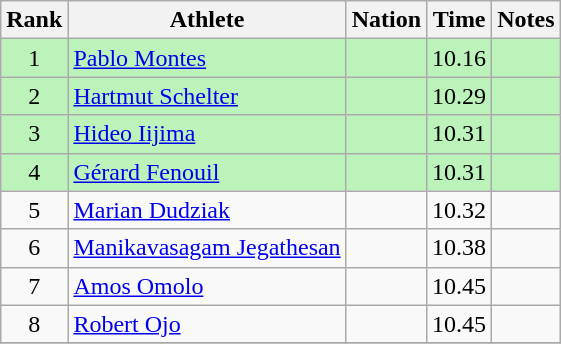<table class="wikitable sortable" style="text-align:center">
<tr>
<th>Rank</th>
<th>Athlete</th>
<th>Nation</th>
<th>Time</th>
<th>Notes</th>
</tr>
<tr bgcolor=bbf3bb>
<td>1</td>
<td align=left><a href='#'>Pablo Montes</a></td>
<td align=left></td>
<td>10.16</td>
<td></td>
</tr>
<tr bgcolor=bbf3bb>
<td>2</td>
<td align=left><a href='#'>Hartmut Schelter</a></td>
<td align=left></td>
<td>10.29</td>
<td></td>
</tr>
<tr bgcolor=bbf3bb>
<td>3</td>
<td align=left><a href='#'>Hideo Iijima</a></td>
<td align=left></td>
<td>10.31</td>
<td></td>
</tr>
<tr bgcolor=bbf3bb>
<td>4</td>
<td align=left><a href='#'>Gérard Fenouil</a></td>
<td align=left></td>
<td>10.31</td>
<td></td>
</tr>
<tr>
<td>5</td>
<td align=left><a href='#'>Marian Dudziak</a></td>
<td align=left></td>
<td>10.32</td>
<td></td>
</tr>
<tr>
<td>6</td>
<td align=left><a href='#'>Manikavasagam Jegathesan</a></td>
<td align=left></td>
<td>10.38</td>
<td></td>
</tr>
<tr>
<td>7</td>
<td align=left><a href='#'>Amos Omolo</a></td>
<td align=left></td>
<td>10.45</td>
<td></td>
</tr>
<tr>
<td>8</td>
<td align=left><a href='#'>Robert Ojo</a></td>
<td align=left></td>
<td>10.45</td>
<td></td>
</tr>
<tr>
</tr>
</table>
